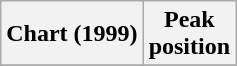<table class="wikitable sortable">
<tr>
<th>Chart (1999)</th>
<th>Peak<br>position</th>
</tr>
<tr>
</tr>
</table>
